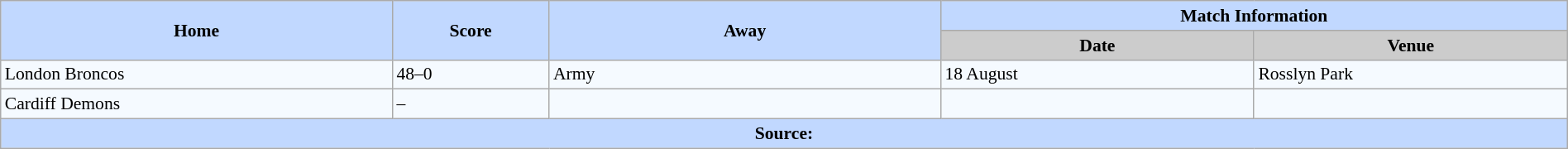<table class="wikitable defaultcenter col1right col3left" style="font-size:90%; background-color:#F5FAFF" width=100%>
<tr>
<th scope="col" rowspan=2 style="background-color:#C1D8FF" width=25%>Home</th>
<th scope="col" rowspan=2 style="background-color:#C1D8FF" width=10%>Score</th>
<th scope="col" rowspan=2 style="background-color:#C1D8FF" width=25%>Away</th>
<th colspan=2 style="background-color:#C1D8FF">Match Information</th>
</tr>
<tr>
<th scope="col" style="background-color:#CCCCCC" width=20%>Date</th>
<th scope="col" style="background-color:#CCCCCC" width=20%>Venue</th>
</tr>
<tr>
<td>London Broncos </td>
<td>48–0</td>
<td> Army</td>
<td>18 August</td>
<td>Rosslyn Park</td>
</tr>
<tr>
<td>Cardiff Demons </td>
<td>–</td>
<td></td>
<td></td>
<td></td>
</tr>
<tr>
<th colspan=5 style="background-color:#c1d8ff;">Source:</th>
</tr>
</table>
